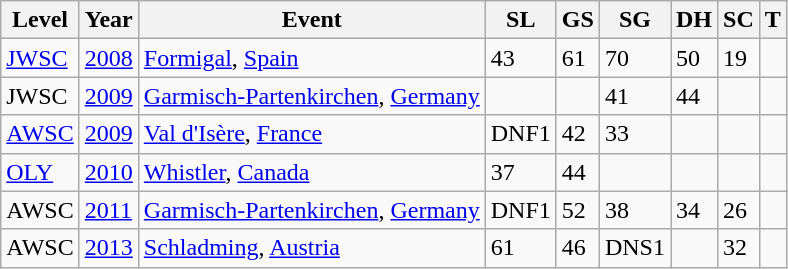<table class="wikitable sortable">
<tr>
<th>Level</th>
<th>Year</th>
<th>Event</th>
<th>SL</th>
<th>GS</th>
<th>SG</th>
<th>DH</th>
<th>SC</th>
<th>T</th>
</tr>
<tr>
<td><a href='#'>JWSC</a></td>
<td><a href='#'>2008</a></td>
<td> <a href='#'>Formigal</a>, <a href='#'>Spain</a></td>
<td>43</td>
<td>61</td>
<td>70</td>
<td>50</td>
<td>19</td>
<td></td>
</tr>
<tr>
<td>JWSC</td>
<td><a href='#'>2009</a></td>
<td> <a href='#'>Garmisch-Partenkirchen</a>, <a href='#'>Germany</a></td>
<td></td>
<td></td>
<td>41</td>
<td>44</td>
<td></td>
<td></td>
</tr>
<tr>
<td><a href='#'>AWSC</a></td>
<td><a href='#'>2009</a></td>
<td> <a href='#'>Val d'Isère</a>, <a href='#'>France</a></td>
<td>DNF1</td>
<td>42</td>
<td>33</td>
<td></td>
<td></td>
<td></td>
</tr>
<tr>
<td><a href='#'>OLY</a></td>
<td><a href='#'>2010</a></td>
<td> <a href='#'>Whistler</a>, <a href='#'>Canada</a></td>
<td>37</td>
<td>44</td>
<td></td>
<td></td>
<td></td>
<td></td>
</tr>
<tr>
<td>AWSC</td>
<td><a href='#'>2011</a></td>
<td> <a href='#'>Garmisch-Partenkirchen</a>, <a href='#'>Germany</a></td>
<td>DNF1</td>
<td>52</td>
<td>38</td>
<td>34</td>
<td>26</td>
<td></td>
</tr>
<tr>
<td>AWSC</td>
<td><a href='#'>2013</a></td>
<td> <a href='#'>Schladming</a>, <a href='#'>Austria</a></td>
<td>61</td>
<td>46</td>
<td>DNS1</td>
<td></td>
<td>32</td>
<td></td>
</tr>
</table>
